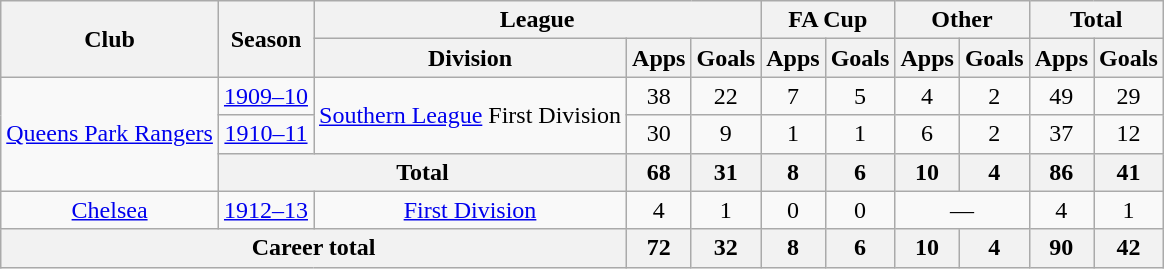<table class="wikitable" style="text-align: center;">
<tr>
<th rowspan="2">Club</th>
<th rowspan="2">Season</th>
<th colspan="3">League</th>
<th colspan="2">FA Cup</th>
<th colspan="2">Other</th>
<th colspan="2">Total</th>
</tr>
<tr>
<th>Division</th>
<th>Apps</th>
<th>Goals</th>
<th>Apps</th>
<th>Goals</th>
<th>Apps</th>
<th>Goals</th>
<th>Apps</th>
<th>Goals</th>
</tr>
<tr>
<td rowspan="3"><a href='#'>Queens Park Rangers</a></td>
<td><a href='#'>1909–10</a></td>
<td rowspan="2"><a href='#'>Southern League</a> First Division</td>
<td>38</td>
<td>22</td>
<td>7</td>
<td>5</td>
<td>4</td>
<td>2</td>
<td>49</td>
<td>29</td>
</tr>
<tr>
<td><a href='#'>1910–11</a></td>
<td>30</td>
<td>9</td>
<td>1</td>
<td>1</td>
<td>6</td>
<td>2</td>
<td>37</td>
<td>12</td>
</tr>
<tr>
<th colspan="2">Total</th>
<th>68</th>
<th>31</th>
<th>8</th>
<th>6</th>
<th>10</th>
<th>4</th>
<th>86</th>
<th>41</th>
</tr>
<tr>
<td><a href='#'>Chelsea</a></td>
<td><a href='#'>1912–13</a></td>
<td><a href='#'>First Division</a></td>
<td>4</td>
<td>1</td>
<td>0</td>
<td>0</td>
<td colspan="2">—</td>
<td>4</td>
<td>1</td>
</tr>
<tr>
<th colspan="3">Career total</th>
<th>72</th>
<th>32</th>
<th>8</th>
<th>6</th>
<th>10</th>
<th>4</th>
<th>90</th>
<th>42</th>
</tr>
</table>
